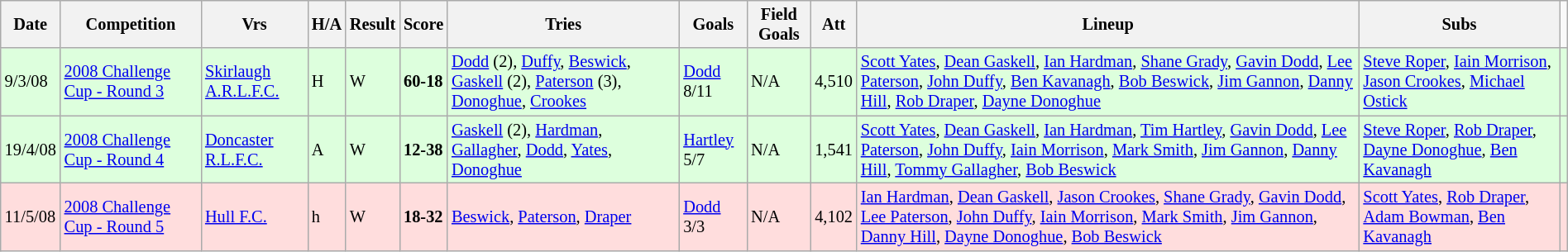<table class="wikitable" style="font-size:85%;" width="100%">
<tr>
<th>Date</th>
<th>Competition</th>
<th>Vrs</th>
<th>H/A</th>
<th>Result</th>
<th>Score</th>
<th>Tries</th>
<th>Goals</th>
<th>Field Goals</th>
<th>Att</th>
<th>Lineup</th>
<th>Subs</th>
</tr>
<tr style="background:#ddffdd;" width=20 | >
<td>9/3/08</td>
<td><a href='#'>2008 Challenge Cup - Round 3</a></td>
<td><a href='#'>Skirlaugh A.R.L.F.C.</a></td>
<td>H</td>
<td>W</td>
<td><strong>60-18</strong></td>
<td><a href='#'>Dodd</a> (2), <a href='#'>Duffy</a>, <a href='#'>Beswick</a>, <a href='#'>Gaskell</a> (2), <a href='#'>Paterson</a> (3), <a href='#'>Donoghue</a>, <a href='#'>Crookes</a></td>
<td><a href='#'>Dodd</a> 8/11</td>
<td>N/A</td>
<td>4,510</td>
<td><a href='#'>Scott Yates</a>, <a href='#'>Dean Gaskell</a>, <a href='#'>Ian Hardman</a>, <a href='#'>Shane Grady</a>, <a href='#'>Gavin Dodd</a>, <a href='#'>Lee Paterson</a>, <a href='#'>John Duffy</a>, <a href='#'>Ben Kavanagh</a>, <a href='#'>Bob Beswick</a>, <a href='#'>Jim Gannon</a>, <a href='#'>Danny Hill</a>, <a href='#'>Rob Draper</a>, <a href='#'>Dayne Donoghue</a></td>
<td><a href='#'>Steve Roper</a>, <a href='#'>Iain Morrison</a>, <a href='#'>Jason Crookes</a>, <a href='#'>Michael Ostick</a></td>
<td></td>
</tr>
<tr style="background:#ddffdd;" width=20 | >
<td>19/4/08</td>
<td><a href='#'>2008 Challenge Cup - Round 4</a></td>
<td><a href='#'>Doncaster R.L.F.C.</a></td>
<td>A</td>
<td>W</td>
<td><strong>12-38</strong></td>
<td><a href='#'>Gaskell</a> (2), <a href='#'>Hardman</a>, <a href='#'>Gallagher</a>, <a href='#'>Dodd</a>, <a href='#'>Yates</a>, <a href='#'>Donoghue</a></td>
<td><a href='#'>Hartley</a> 5/7</td>
<td>N/A</td>
<td>1,541</td>
<td><a href='#'>Scott Yates</a>, <a href='#'>Dean Gaskell</a>, <a href='#'>Ian Hardman</a>, <a href='#'>Tim Hartley</a>, <a href='#'>Gavin Dodd</a>, <a href='#'>Lee Paterson</a>, <a href='#'>John Duffy</a>, <a href='#'>Iain Morrison</a>, <a href='#'>Mark Smith</a>, <a href='#'>Jim Gannon</a>, <a href='#'>Danny Hill</a>, <a href='#'>Tommy Gallagher</a>, <a href='#'>Bob Beswick</a></td>
<td><a href='#'>Steve Roper</a>, <a href='#'>Rob Draper</a>, <a href='#'>Dayne Donoghue</a>, <a href='#'>Ben Kavanagh</a></td>
<td></td>
</tr>
<tr style="background:#ffdddd;" width=20 | >
<td>11/5/08</td>
<td><a href='#'>2008 Challenge Cup - Round 5</a></td>
<td><a href='#'>Hull F.C.</a></td>
<td>h</td>
<td>W</td>
<td><strong>18-32</strong></td>
<td><a href='#'>Beswick</a>, <a href='#'>Paterson</a>, <a href='#'>Draper</a></td>
<td><a href='#'>Dodd</a> 3/3</td>
<td>N/A</td>
<td>4,102</td>
<td><a href='#'>Ian Hardman</a>, <a href='#'>Dean Gaskell</a>, <a href='#'>Jason Crookes</a>, <a href='#'>Shane Grady</a>, <a href='#'>Gavin Dodd</a>, <a href='#'>Lee Paterson</a>, <a href='#'>John Duffy</a>, <a href='#'>Iain Morrison</a>, <a href='#'>Mark Smith</a>, <a href='#'>Jim Gannon</a>, <a href='#'>Danny Hill</a>, <a href='#'>Dayne Donoghue</a>, <a href='#'>Bob Beswick</a></td>
<td><a href='#'>Scott Yates</a>, <a href='#'>Rob Draper</a>, <a href='#'>Adam Bowman</a>, <a href='#'>Ben Kavanagh</a></td>
<td></td>
</tr>
</table>
